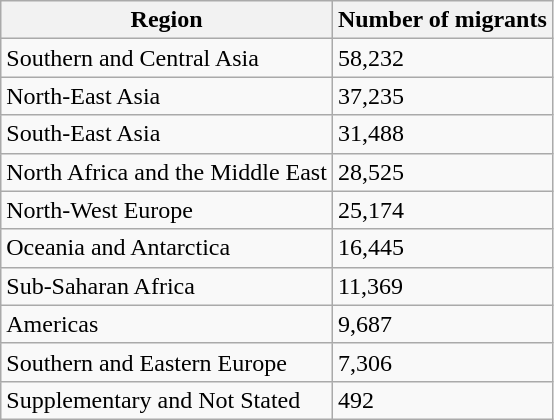<table class="wikitable">
<tr>
<th>Region</th>
<th>Number of migrants</th>
</tr>
<tr>
<td>Southern and Central Asia</td>
<td>58,232</td>
</tr>
<tr>
<td>North-East Asia</td>
<td>37,235</td>
</tr>
<tr>
<td>South-East Asia</td>
<td>31,488</td>
</tr>
<tr>
<td>North Africa and the Middle East</td>
<td>28,525</td>
</tr>
<tr>
<td>North-West Europe</td>
<td>25,174</td>
</tr>
<tr>
<td>Oceania and Antarctica</td>
<td>16,445</td>
</tr>
<tr>
<td>Sub-Saharan Africa</td>
<td>11,369</td>
</tr>
<tr>
<td>Americas</td>
<td>9,687</td>
</tr>
<tr>
<td>Southern and Eastern Europe</td>
<td>7,306</td>
</tr>
<tr>
<td>Supplementary and Not Stated</td>
<td>492</td>
</tr>
</table>
